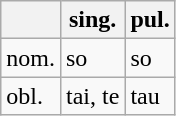<table class="wikitable">
<tr>
<th></th>
<th>sing.</th>
<th>pul.</th>
</tr>
<tr>
<td>nom.</td>
<td>so</td>
<td>so</td>
</tr>
<tr>
<td>obl.</td>
<td>tai, te</td>
<td>tau</td>
</tr>
</table>
